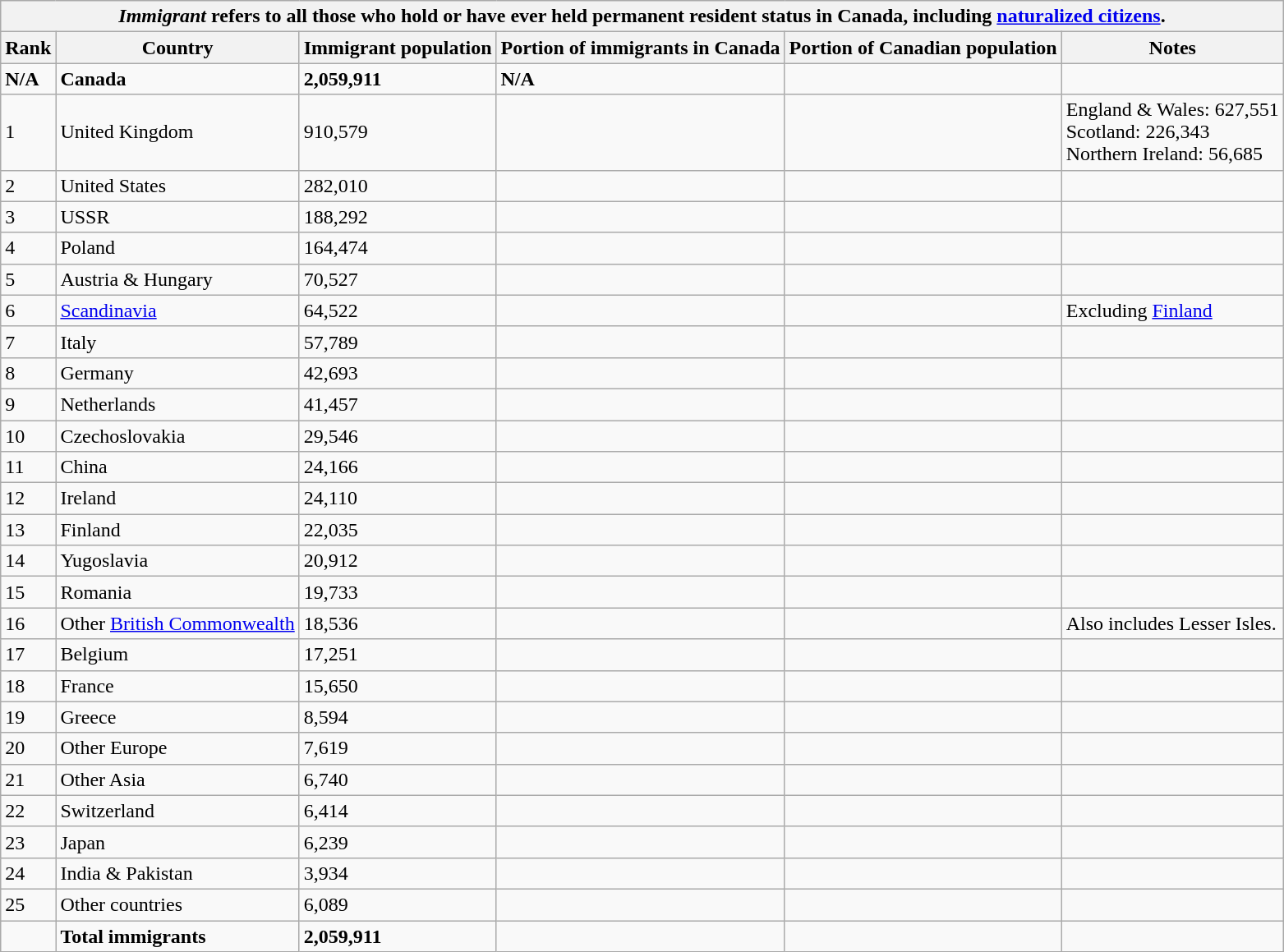<table class="wikitable sortable">
<tr>
<th colspan="6"><em>Immigrant</em> refers to all those who hold or have ever held permanent resident status in Canada, including <a href='#'>naturalized citizens</a>.</th>
</tr>
<tr>
<th>Rank</th>
<th>Country</th>
<th>Immigrant population</th>
<th>Portion of immigrants in Canada</th>
<th>Portion of Canadian population</th>
<th>Notes</th>
</tr>
<tr>
<td><strong>N/A</strong></td>
<td><strong>Canada</strong></td>
<td><strong>2,059,911</strong></td>
<td><strong>N/A</strong></td>
<td><strong></strong></td>
<td></td>
</tr>
<tr>
<td>1</td>
<td>United Kingdom</td>
<td>910,579</td>
<td></td>
<td></td>
<td>England & Wales: 627,551<br>Scotland: 226,343<br>Northern Ireland: 56,685</td>
</tr>
<tr>
<td>2</td>
<td>United States</td>
<td>282,010</td>
<td></td>
<td></td>
<td></td>
</tr>
<tr>
<td>3</td>
<td>USSR</td>
<td>188,292</td>
<td></td>
<td></td>
<td></td>
</tr>
<tr>
<td>4</td>
<td>Poland</td>
<td>164,474</td>
<td></td>
<td></td>
<td></td>
</tr>
<tr>
<td>5</td>
<td>Austria & Hungary</td>
<td>70,527</td>
<td></td>
<td></td>
<td></td>
</tr>
<tr>
<td>6</td>
<td><a href='#'>Scandinavia</a></td>
<td>64,522</td>
<td></td>
<td></td>
<td>Excluding <a href='#'>Finland</a></td>
</tr>
<tr>
<td>7</td>
<td>Italy</td>
<td>57,789</td>
<td></td>
<td></td>
<td></td>
</tr>
<tr>
<td>8</td>
<td>Germany</td>
<td>42,693</td>
<td></td>
<td></td>
<td></td>
</tr>
<tr>
<td>9</td>
<td>Netherlands</td>
<td>41,457</td>
<td></td>
<td></td>
<td></td>
</tr>
<tr>
<td>10</td>
<td>Czechoslovakia</td>
<td>29,546</td>
<td></td>
<td></td>
<td></td>
</tr>
<tr>
<td>11</td>
<td>China</td>
<td>24,166</td>
<td></td>
<td></td>
<td></td>
</tr>
<tr>
<td>12</td>
<td>Ireland</td>
<td>24,110</td>
<td></td>
<td></td>
<td></td>
</tr>
<tr>
<td>13</td>
<td>Finland</td>
<td>22,035</td>
<td></td>
<td></td>
<td></td>
</tr>
<tr>
<td>14</td>
<td>Yugoslavia</td>
<td>20,912</td>
<td></td>
<td></td>
<td></td>
</tr>
<tr>
<td>15</td>
<td>Romania</td>
<td>19,733</td>
<td></td>
<td></td>
<td></td>
</tr>
<tr>
<td>16</td>
<td>Other <a href='#'>British Commonwealth</a></td>
<td>18,536</td>
<td></td>
<td></td>
<td>Also includes Lesser Isles.</td>
</tr>
<tr>
<td>17</td>
<td>Belgium</td>
<td>17,251</td>
<td></td>
<td></td>
<td></td>
</tr>
<tr>
<td>18</td>
<td>France</td>
<td>15,650</td>
<td></td>
<td></td>
<td></td>
</tr>
<tr>
<td>19</td>
<td>Greece</td>
<td>8,594</td>
<td></td>
<td></td>
<td></td>
</tr>
<tr>
<td>20</td>
<td>Other Europe</td>
<td>7,619</td>
<td></td>
<td></td>
<td></td>
</tr>
<tr>
<td>21</td>
<td>Other Asia</td>
<td>6,740</td>
<td></td>
<td></td>
<td></td>
</tr>
<tr>
<td>22</td>
<td>Switzerland</td>
<td>6,414</td>
<td></td>
<td></td>
<td></td>
</tr>
<tr>
<td>23</td>
<td>Japan</td>
<td>6,239</td>
<td></td>
<td></td>
<td></td>
</tr>
<tr>
<td>24</td>
<td>India & Pakistan</td>
<td>3,934</td>
<td></td>
<td></td>
<td></td>
</tr>
<tr>
<td>25</td>
<td>Other countries</td>
<td>6,089</td>
<td></td>
<td></td>
<td></td>
</tr>
<tr>
<td></td>
<td><strong>Total immigrants</strong></td>
<td><strong>2,059,911</strong></td>
<td><strong></strong></td>
<td><strong></strong></td>
</tr>
</table>
